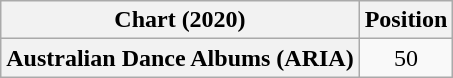<table class="wikitable plainrowheaders" style="text-align:center">
<tr>
<th scope="col">Chart (2020)</th>
<th scope="col">Position</th>
</tr>
<tr>
<th scope="row">Australian Dance Albums (ARIA)</th>
<td>50</td>
</tr>
</table>
